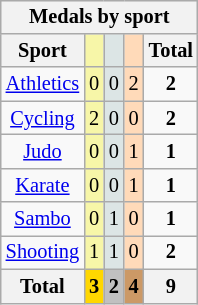<table class="wikitable" style="text-align:center;font-size:85%;float:right;clear:right;">
<tr style="background:#efefef;">
<th colspan=5>Medals by sport</th>
</tr>
<tr>
<th>Sport</th>
<td bgcolor=#f7f6a8></td>
<td bgcolor=#dce5e5></td>
<td bgcolor=#ffdab9></td>
<th>Total</th>
</tr>
<tr>
<td><a href='#'>Athletics</a></td>
<td bgcolor=F7F6A8>0</td>
<td bgcolor=DCE5E5>0</td>
<td bgcolor=FFDAB9>2</td>
<td><strong>2</strong></td>
</tr>
<tr>
<td><a href='#'>Cycling</a></td>
<td bgcolor=F7F6A8>2</td>
<td bgcolor=DCE5E5>0</td>
<td bgcolor=FFDAB9>0</td>
<td><strong>2</strong></td>
</tr>
<tr>
<td><a href='#'>Judo</a></td>
<td bgcolor=F7F6A8>0</td>
<td bgcolor=DCE5E5>0</td>
<td bgcolor=FFDAB9>1</td>
<td><strong>1</strong></td>
</tr>
<tr>
<td><a href='#'>Karate</a></td>
<td bgcolor=F7F6A8>0</td>
<td bgcolor=DCE5E5>0</td>
<td bgcolor=FFDAB9>1</td>
<td><strong>1</strong></td>
</tr>
<tr>
<td><a href='#'>Sambo</a></td>
<td bgcolor=F7F6A8>0</td>
<td bgcolor=DCE5E5>1</td>
<td bgcolor=FFDAB9>0</td>
<td><strong>1</strong></td>
</tr>
<tr>
<td><a href='#'>Shooting</a></td>
<td bgcolor=F7F6A8>1</td>
<td bgcolor=DCE5E5>1</td>
<td bgcolor=FFDAB9>0</td>
<td><strong>2</strong></td>
</tr>
<tr>
<th>Total</th>
<th style="background:gold;">3</th>
<th style="background:silver;">2</th>
<th style="background:#c96;">4</th>
<th><strong>9</strong></th>
</tr>
</table>
